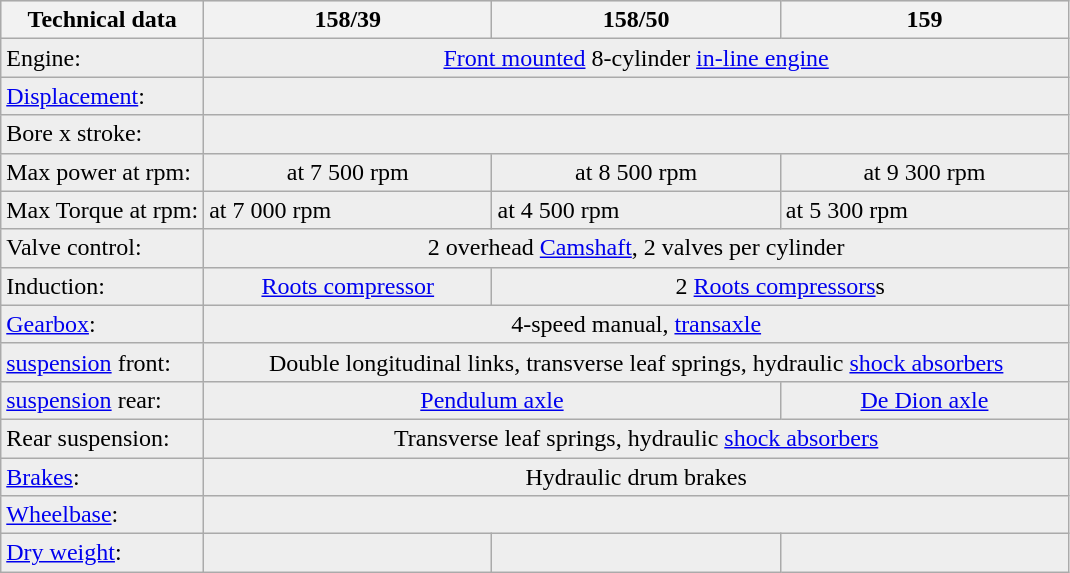<table class="prettytable">
<tr ---- bgcolor="#DDDDDD">
<th width="19%">Technical data</th>
<th width="27%">158/39</th>
<th width="27%">158/50</th>
<th width="27%">159</th>
</tr>
<tr ---- bgcolor="#EEEEEE">
<td>Engine: </td>
<td colspan="3" align="center"><a href='#'>Front mounted</a> 8-cylinder <a href='#'>in-line engine</a></td>
</tr>
<tr ---- bgcolor="#EEEEEE">
<td><a href='#'>Displacement</a>: </td>
<td colspan="3" align="center"></td>
</tr>
<tr ---- bgcolor="#EEEEEE">
<td>Bore x stroke: </td>
<td colspan="3" align="center"></td>
</tr>
<tr ---- bgcolor="#EEEEEE">
<td>Max power at rpm: </td>
<td align="center"> at 7 500 rpm</td>
<td align="center"> at 8 500 rpm</td>
<td align="center"> at 9 300 rpm</td>
</tr>
<tr ---- bgcolor="#EEEEEE">
<td>Max Torque at rpm:</td>
<td> at 7 000 rpm</td>
<td> at 4 500 rpm</td>
<td> at 5 300 rpm</td>
</tr>
<tr ---- bgcolor="#EEEEEE">
<td>Valve control: </td>
<td colspan="3" align="center">2 overhead <a href='#'>Camshaft</a>, 2 valves per cylinder</td>
</tr>
<tr ---- bgcolor="#EEEEEE">
<td>Induction: </td>
<td align="center"><a href='#'>Roots compressor</a></td>
<td colspan="2"  align="center">2 <a href='#'>Roots compressors</a>s</td>
</tr>
<tr ---- bgcolor="#EEEEEE">
<td><a href='#'>Gearbox</a>: </td>
<td colspan="3" align="center">4-speed manual, <a href='#'>transaxle</a></td>
</tr>
<tr ---- bgcolor="#EEEEEE">
<td><a href='#'>suspension</a> front: </td>
<td colspan="3" align="center">Double longitudinal links, transverse leaf springs, hydraulic <a href='#'>shock absorbers</a></td>
</tr>
<tr ---- bgcolor="#EEEEEE">
<td><a href='#'>suspension</a> rear: </td>
<td colspan="2" align="center"><a href='#'>Pendulum axle</a></td>
<td align="center"><a href='#'>De Dion axle</a></td>
</tr>
<tr ---- bgcolor="#EEEEEE">
<td>Rear suspension: </td>
<td colspan="3" align="center">Transverse leaf springs, hydraulic <a href='#'>shock absorbers</a></td>
</tr>
<tr ---- bgcolor="#EEEEEE">
<td><a href='#'>Brakes</a>: </td>
<td colspan="3" align="center">Hydraulic drum brakes</td>
</tr>
<tr ---- bgcolor="#EEEEEE">
<td><a href='#'>Wheelbase</a>: </td>
<td colspan="3" align="center"></td>
</tr>
<tr ---- bgcolor="#EEEEEE">
<td><a href='#'>Dry weight</a>: </td>
<td align="center"></td>
<td align="center"></td>
<td align="center"></td>
</tr>
</table>
